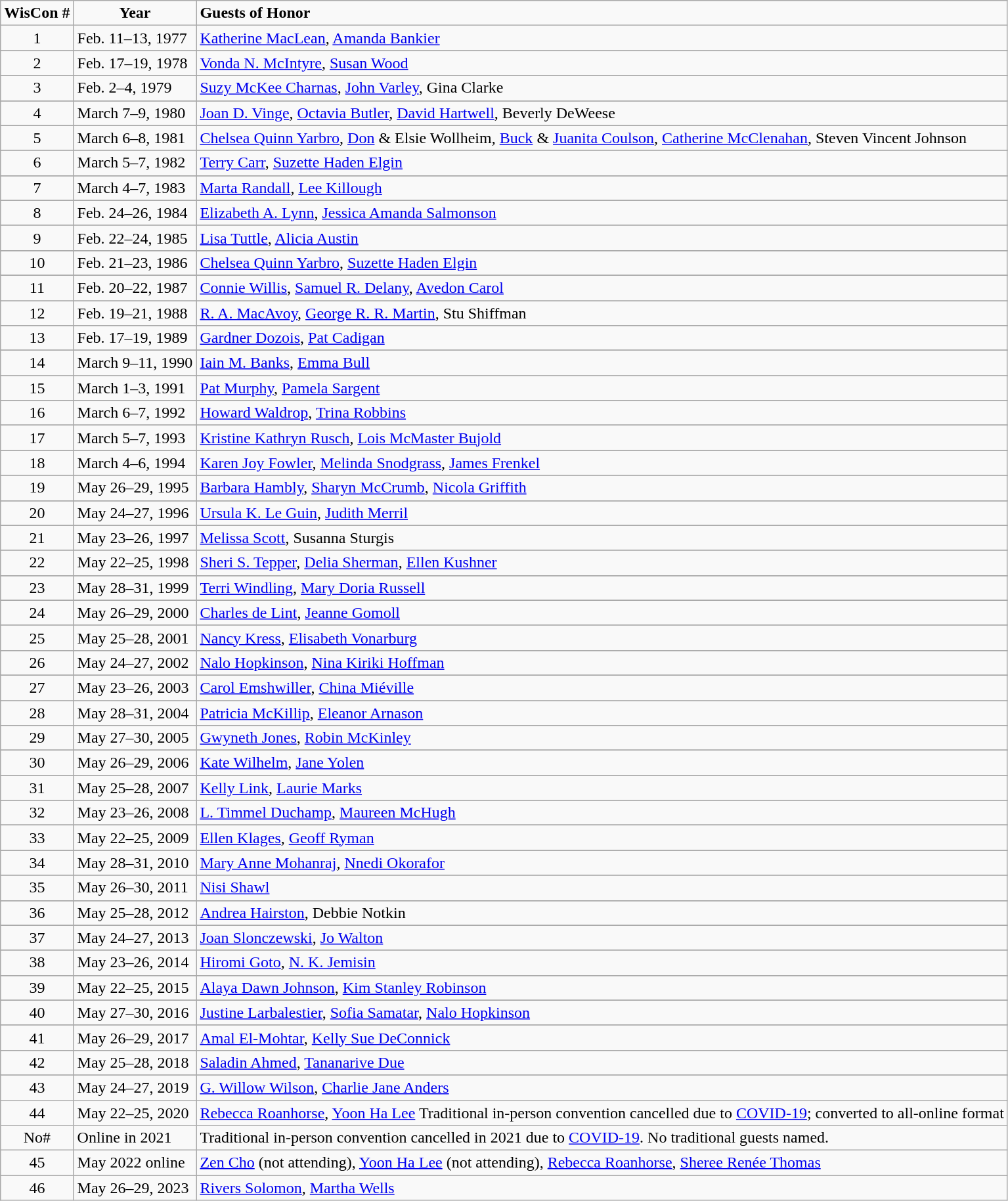<table class="wikitable">
<tr>
<td style="text-align:center;"><strong>WisCon #</strong></td>
<td style="text-align:center;"><strong>Year</strong></td>
<td><strong>Guests of Honor</strong></td>
</tr>
<tr>
<td style="text-align:center;">1</td>
<td>Feb. 11–13, 1977</td>
<td><a href='#'>Katherine MacLean</a>, <a href='#'>Amanda Bankier</a></td>
</tr>
<tr>
</tr>
<tr>
<td style="text-align:center;">2</td>
<td>Feb. 17–19, 1978</td>
<td><a href='#'>Vonda N. McIntyre</a>, <a href='#'>Susan Wood</a></td>
</tr>
<tr>
</tr>
<tr>
<td style="text-align:center;">3</td>
<td>Feb. 2–4, 1979</td>
<td><a href='#'>Suzy McKee Charnas</a>, <a href='#'>John Varley</a>, Gina Clarke</td>
</tr>
<tr>
</tr>
<tr>
<td style="text-align:center;">4</td>
<td>March 7–9, 1980</td>
<td><a href='#'>Joan D. Vinge</a>, <a href='#'>Octavia Butler</a>, <a href='#'>David Hartwell</a>, Beverly DeWeese</td>
</tr>
<tr>
</tr>
<tr>
<td style="text-align:center;">5</td>
<td>March 6–8, 1981</td>
<td><a href='#'>Chelsea Quinn Yarbro</a>, <a href='#'>Don</a> & Elsie Wollheim, <a href='#'>Buck</a> & <a href='#'>Juanita Coulson</a>, <a href='#'>Catherine McClenahan</a>, Steven Vincent Johnson</td>
</tr>
<tr>
</tr>
<tr>
<td style="text-align:center;">6</td>
<td>March 5–7, 1982</td>
<td><a href='#'>Terry Carr</a>, <a href='#'>Suzette Haden Elgin</a></td>
</tr>
<tr>
</tr>
<tr>
<td style="text-align:center;">7</td>
<td>March 4–7, 1983</td>
<td><a href='#'>Marta Randall</a>, <a href='#'>Lee Killough</a></td>
</tr>
<tr>
</tr>
<tr>
<td style="text-align:center;">8</td>
<td>Feb. 24–26, 1984</td>
<td><a href='#'>Elizabeth A. Lynn</a>, <a href='#'>Jessica Amanda Salmonson</a></td>
</tr>
<tr>
</tr>
<tr>
<td style="text-align:center;">9</td>
<td>Feb. 22–24, 1985</td>
<td><a href='#'>Lisa Tuttle</a>, <a href='#'>Alicia Austin</a></td>
</tr>
<tr>
</tr>
<tr>
<td style="text-align:center;">10</td>
<td>Feb. 21–23, 1986</td>
<td><a href='#'>Chelsea Quinn Yarbro</a>, <a href='#'>Suzette Haden Elgin</a></td>
</tr>
<tr>
</tr>
<tr>
<td style="text-align:center;">11</td>
<td>Feb. 20–22, 1987</td>
<td><a href='#'>Connie Willis</a>, <a href='#'>Samuel R. Delany</a>, <a href='#'>Avedon Carol</a></td>
</tr>
<tr>
</tr>
<tr>
<td style="text-align:center;">12</td>
<td>Feb. 19–21, 1988</td>
<td><a href='#'>R. A. MacAvoy</a>, <a href='#'>George R. R. Martin</a>, Stu Shiffman</td>
</tr>
<tr>
</tr>
<tr>
<td style="text-align:center;">13</td>
<td>Feb. 17–19, 1989</td>
<td><a href='#'>Gardner Dozois</a>, <a href='#'>Pat Cadigan</a></td>
</tr>
<tr>
</tr>
<tr>
<td style="text-align:center;">14</td>
<td>March 9–11, 1990</td>
<td><a href='#'>Iain M. Banks</a>, <a href='#'>Emma Bull</a></td>
</tr>
<tr>
</tr>
<tr>
<td style="text-align:center;">15</td>
<td>March 1–3, 1991</td>
<td><a href='#'>Pat Murphy</a>, <a href='#'>Pamela Sargent</a></td>
</tr>
<tr>
</tr>
<tr>
<td style="text-align:center;">16</td>
<td>March 6–7, 1992</td>
<td><a href='#'>Howard Waldrop</a>, <a href='#'>Trina Robbins</a></td>
</tr>
<tr>
</tr>
<tr>
<td style="text-align:center;">17</td>
<td>March 5–7, 1993</td>
<td><a href='#'>Kristine Kathryn Rusch</a>, <a href='#'>Lois McMaster Bujold</a></td>
</tr>
<tr>
</tr>
<tr>
<td style="text-align:center;">18</td>
<td>March 4–6, 1994</td>
<td><a href='#'>Karen Joy Fowler</a>, <a href='#'>Melinda Snodgrass</a>, <a href='#'>James Frenkel</a></td>
</tr>
<tr>
</tr>
<tr>
<td style="text-align:center;">19</td>
<td>May 26–29, 1995</td>
<td><a href='#'>Barbara Hambly</a>, <a href='#'>Sharyn McCrumb</a>, <a href='#'>Nicola Griffith</a></td>
</tr>
<tr>
</tr>
<tr>
<td style="text-align:center;">20</td>
<td>May 24–27, 1996</td>
<td><a href='#'>Ursula K. Le Guin</a>, <a href='#'>Judith Merril</a></td>
</tr>
<tr>
</tr>
<tr>
<td style="text-align:center;">21</td>
<td>May 23–26, 1997</td>
<td><a href='#'>Melissa Scott</a>, Susanna Sturgis</td>
</tr>
<tr>
</tr>
<tr>
<td style="text-align:center;">22</td>
<td>May 22–25, 1998</td>
<td><a href='#'>Sheri S. Tepper</a>, <a href='#'>Delia Sherman</a>, <a href='#'>Ellen Kushner</a></td>
</tr>
<tr>
</tr>
<tr>
<td style="text-align:center;">23</td>
<td>May 28–31, 1999</td>
<td><a href='#'>Terri Windling</a>, <a href='#'>Mary Doria Russell</a></td>
</tr>
<tr>
</tr>
<tr>
<td style="text-align:center;">24</td>
<td>May 26–29, 2000</td>
<td><a href='#'>Charles de Lint</a>, <a href='#'>Jeanne Gomoll</a></td>
</tr>
<tr>
</tr>
<tr>
<td style="text-align:center;">25</td>
<td>May 25–28, 2001</td>
<td><a href='#'>Nancy Kress</a>, <a href='#'>Elisabeth Vonarburg</a></td>
</tr>
<tr>
</tr>
<tr>
<td style="text-align:center;">26</td>
<td>May 24–27, 2002</td>
<td><a href='#'>Nalo Hopkinson</a>, <a href='#'>Nina Kiriki Hoffman</a></td>
</tr>
<tr>
</tr>
<tr>
<td style="text-align:center;">27</td>
<td>May 23–26, 2003</td>
<td><a href='#'>Carol Emshwiller</a>, <a href='#'>China Miéville</a></td>
</tr>
<tr>
</tr>
<tr>
<td style="text-align:center;">28</td>
<td>May 28–31, 2004</td>
<td><a href='#'>Patricia McKillip</a>, <a href='#'>Eleanor Arnason</a></td>
</tr>
<tr>
</tr>
<tr>
<td style="text-align:center;">29</td>
<td>May 27–30, 2005</td>
<td><a href='#'>Gwyneth Jones</a>, <a href='#'>Robin McKinley</a></td>
</tr>
<tr>
</tr>
<tr>
<td style="text-align:center;">30</td>
<td>May 26–29, 2006</td>
<td><a href='#'>Kate Wilhelm</a>, <a href='#'>Jane Yolen</a></td>
</tr>
<tr>
</tr>
<tr>
<td style="text-align:center;">31</td>
<td>May 25–28, 2007</td>
<td><a href='#'>Kelly Link</a>, <a href='#'>Laurie Marks</a></td>
</tr>
<tr>
</tr>
<tr>
<td style="text-align:center;">32</td>
<td>May 23–26, 2008</td>
<td><a href='#'>L. Timmel Duchamp</a>, <a href='#'>Maureen McHugh</a></td>
</tr>
<tr>
</tr>
<tr>
<td style="text-align:center;">33</td>
<td>May 22–25, 2009</td>
<td><a href='#'>Ellen Klages</a>, <a href='#'>Geoff Ryman</a></td>
</tr>
<tr>
</tr>
<tr>
<td style="text-align:center;">34</td>
<td>May 28–31, 2010</td>
<td><a href='#'>Mary Anne Mohanraj</a>, <a href='#'>Nnedi Okorafor</a></td>
</tr>
<tr>
</tr>
<tr>
<td style="text-align:center;">35</td>
<td>May 26–30, 2011</td>
<td><a href='#'>Nisi Shawl</a></td>
</tr>
<tr>
</tr>
<tr>
<td style="text-align:center;">36</td>
<td>May 25–28, 2012</td>
<td><a href='#'>Andrea Hairston</a>, Debbie Notkin</td>
</tr>
<tr>
</tr>
<tr>
<td style="text-align:center;">37</td>
<td>May 24–27, 2013</td>
<td><a href='#'>Joan Slonczewski</a>, <a href='#'>Jo Walton</a></td>
</tr>
<tr>
</tr>
<tr>
<td style="text-align:center;">38</td>
<td>May 23–26, 2014</td>
<td><a href='#'>Hiromi Goto</a>, <a href='#'>N. K. Jemisin</a></td>
</tr>
<tr>
</tr>
<tr>
<td style="text-align:center;">39</td>
<td>May 22–25, 2015</td>
<td><a href='#'>Alaya Dawn Johnson</a>, <a href='#'>Kim Stanley Robinson</a></td>
</tr>
<tr>
</tr>
<tr>
<td style="text-align:center;">40</td>
<td>May 27–30, 2016</td>
<td><a href='#'>Justine Larbalestier</a>, <a href='#'>Sofia Samatar</a>, <a href='#'>Nalo Hopkinson</a></td>
</tr>
<tr>
</tr>
<tr>
<td style="text-align:center;">41</td>
<td>May 26–29, 2017</td>
<td><a href='#'>Amal El-Mohtar</a>, <a href='#'>Kelly Sue DeConnick</a></td>
</tr>
<tr>
</tr>
<tr>
<td style="text-align:center;">42</td>
<td>May 25–28, 2018</td>
<td><a href='#'>Saladin Ahmed</a>, <a href='#'>Tananarive Due</a></td>
</tr>
<tr>
</tr>
<tr>
<td style="text-align:center;">43</td>
<td>May 24–27, 2019</td>
<td><a href='#'>G. Willow Wilson</a>, <a href='#'>Charlie Jane Anders</a></td>
</tr>
<tr>
<td style="text-align:center;">44</td>
<td>May 22–25, 2020</td>
<td><a href='#'>Rebecca Roanhorse</a>, <a href='#'>Yoon Ha Lee</a> Traditional in-person convention cancelled due to <a href='#'>COVID-19</a>; converted to all-online format</td>
</tr>
<tr>
<td style="text-align:center;">No#</td>
<td>Online in 2021</td>
<td>Traditional in-person convention cancelled in 2021 due to <a href='#'>COVID-19</a>. No traditional guests named.</td>
</tr>
<tr>
<td style="text-align:center;">45</td>
<td>May 2022 online</td>
<td><a href='#'>Zen Cho</a> (not attending), <a href='#'>Yoon Ha Lee</a> (not attending), <a href='#'>Rebecca Roanhorse</a>, <a href='#'>Sheree Renée Thomas</a></td>
</tr>
<tr>
<td style="text-align:center;">46</td>
<td>May 26–29, 2023</td>
<td><a href='#'>Rivers Solomon</a>, <a href='#'>Martha Wells</a></td>
</tr>
</table>
